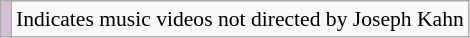<table class="wikitable" style="font-size:90%;">
<tr>
<td style="background-color:#D8BFD8"></td>
<td>Indicates music videos not directed by Joseph Kahn</td>
</tr>
</table>
